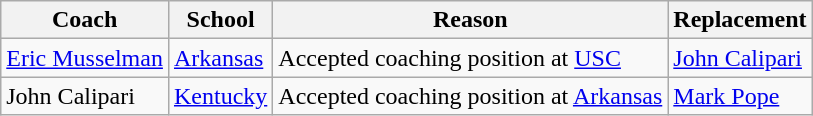<table class="wikitable">
<tr>
<th>Coach</th>
<th>School</th>
<th>Reason</th>
<th>Replacement</th>
</tr>
<tr>
<td><a href='#'>Eric Musselman</a></td>
<td><a href='#'>Arkansas</a></td>
<td>Accepted coaching position at <a href='#'>USC</a></td>
<td><a href='#'>John Calipari</a></td>
</tr>
<tr>
<td>John Calipari</td>
<td><a href='#'>Kentucky</a></td>
<td>Accepted coaching position at <a href='#'>Arkansas</a></td>
<td><a href='#'>Mark Pope</a></td>
</tr>
</table>
